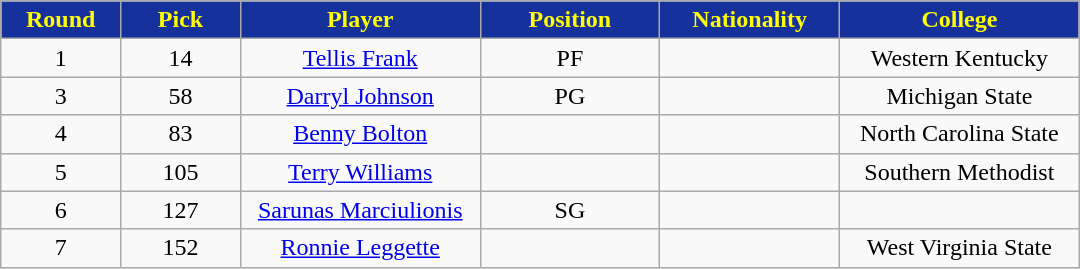<table class="wikitable sortable sortable">
<tr>
<th style="background:#17319c;color:yellow;" width="10%">Round</th>
<th style="background:#17319c;color:yellow;" width="10%">Pick</th>
<th style="background:#17319c;color:yellow;" width="20%">Player</th>
<th style="background:#17319c;color:yellow;" width="15%">Position</th>
<th style="background:#17319c;color:yellow;" width="15%">Nationality</th>
<th style="background:#17319c;color:yellow;" width="20%">College</th>
</tr>
<tr style="text-align: center">
<td>1</td>
<td>14</td>
<td><a href='#'>Tellis Frank</a></td>
<td>PF</td>
<td></td>
<td>Western Kentucky</td>
</tr>
<tr style="text-align: center">
<td>3</td>
<td>58</td>
<td><a href='#'>Darryl Johnson</a></td>
<td>PG</td>
<td></td>
<td>Michigan State</td>
</tr>
<tr style="text-align: center">
<td>4</td>
<td>83</td>
<td><a href='#'>Benny Bolton</a></td>
<td></td>
<td></td>
<td>North Carolina State</td>
</tr>
<tr style="text-align: center">
<td>5</td>
<td>105</td>
<td><a href='#'>Terry Williams</a></td>
<td></td>
<td></td>
<td>Southern Methodist</td>
</tr>
<tr style="text-align: center">
<td>6</td>
<td>127</td>
<td><a href='#'>Sarunas Marciulionis</a></td>
<td>SG</td>
<td></td>
<td></td>
</tr>
<tr style="text-align: center">
<td>7</td>
<td>152</td>
<td><a href='#'>Ronnie Leggette</a></td>
<td></td>
<td></td>
<td>West Virginia State</td>
</tr>
</table>
